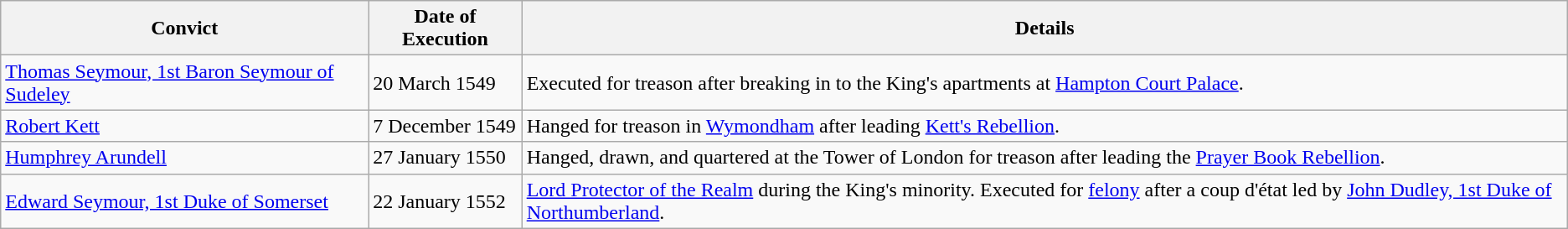<table class="wikitable">
<tr>
<th>Convict</th>
<th>Date of Execution</th>
<th>Details</th>
</tr>
<tr>
<td><a href='#'>Thomas Seymour, 1st Baron Seymour of Sudeley</a></td>
<td>20 March 1549</td>
<td>Executed for treason after breaking in to the King's apartments at <a href='#'>Hampton Court Palace</a>.</td>
</tr>
<tr>
<td><a href='#'>Robert Kett</a></td>
<td>7 December 1549</td>
<td>Hanged for treason in <a href='#'>Wymondham</a> after leading <a href='#'>Kett's Rebellion</a>.</td>
</tr>
<tr>
<td><a href='#'>Humphrey Arundell</a></td>
<td>27 January 1550</td>
<td>Hanged, drawn, and quartered at the Tower of London for treason after leading the <a href='#'>Prayer Book Rebellion</a>.</td>
</tr>
<tr>
<td><a href='#'>Edward Seymour, 1st Duke of Somerset</a></td>
<td>22 January 1552</td>
<td><a href='#'>Lord Protector of the Realm</a> during the King's minority. Executed for <a href='#'>felony</a> after a coup d'état led by <a href='#'>John Dudley, 1st Duke of Northumberland</a>.</td>
</tr>
</table>
